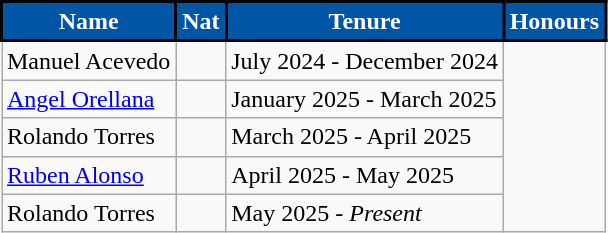<table class="wikitable sortable">
<tr>
<th style="background:#0055a5; color:#fff; border:2px solid #000000;" scope="col">Name</th>
<th style="background:#0055a5; color:#fff; border:2px solid #000000;" scope="col">Nat</th>
<th style="background:#0055a5; color:#fff; border:2px solid #000000;" scope="col">Tenure</th>
<th style="background:#0055a5; color:#fff; border:2px solid #000000;" scope="col">Honours</th>
</tr>
<tr>
<td>Manuel Acevedo</td>
<td></td>
<td>July 2024 - December 2024</td>
</tr>
<tr>
<td><a href='#'>Angel Orellana</a></td>
<td></td>
<td>January 2025 - March 2025</td>
</tr>
<tr>
<td>Rolando Torres</td>
<td></td>
<td>March 2025 - April 2025</td>
</tr>
<tr>
<td><a href='#'>Ruben Alonso</a></td>
<td></td>
<td>April 2025 - May 2025</td>
</tr>
<tr>
<td>Rolando Torres</td>
<td></td>
<td>May 2025 - <em>Present</em></td>
</tr>
</table>
